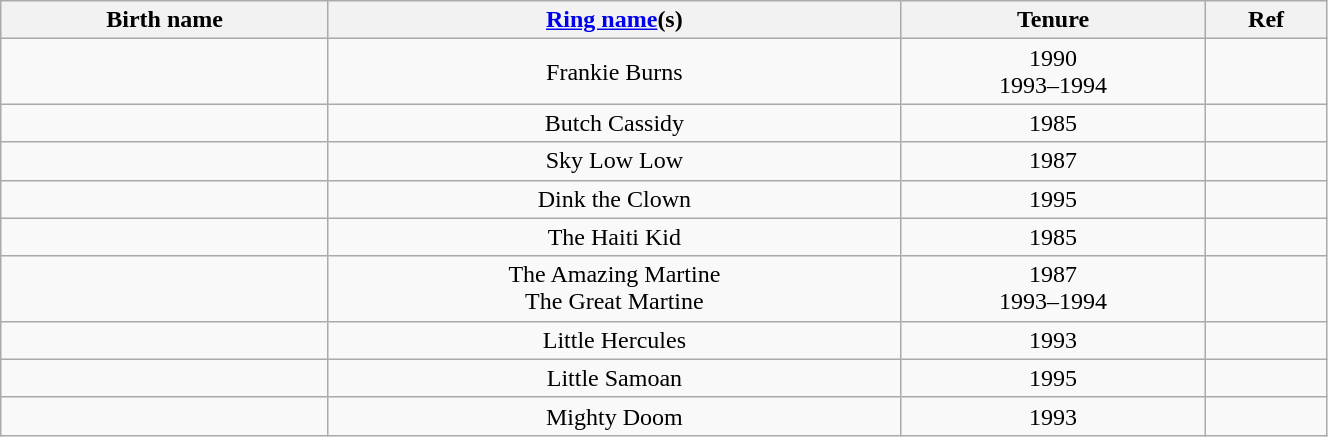<table class="sortable wikitable" style="text-align:center; width:70%;">
<tr>
<th>Birth name</th>
<th><a href='#'>Ring name</a>(s)</th>
<th>Tenure</th>
<th>Ref</th>
</tr>
<tr>
<td></td>
<td>Frankie Burns</td>
<td sort>1990<br>1993–1994</td>
<td></td>
</tr>
<tr>
<td></td>
<td>Butch Cassidy</td>
<td sort>1985</td>
<td></td>
</tr>
<tr>
<td></td>
<td>Sky Low Low</td>
<td sort>1987</td>
<td></td>
</tr>
<tr>
<td></td>
<td>Dink the Clown</td>
<td sort>1995</td>
<td></td>
</tr>
<tr>
<td></td>
<td>The Haiti Kid</td>
<td sort>1985</td>
<td></td>
</tr>
<tr>
<td></td>
<td>The Amazing Martine<br>The Great Martine</td>
<td sort>1987<br>1993–1994</td>
<td></td>
</tr>
<tr>
<td></td>
<td>Little Hercules</td>
<td sort>1993</td>
<td></td>
</tr>
<tr>
<td></td>
<td>Little Samoan</td>
<td sort>1995</td>
<td></td>
</tr>
<tr>
<td></td>
<td>Mighty Doom</td>
<td sort>1993</td>
<td></td>
</tr>
</table>
